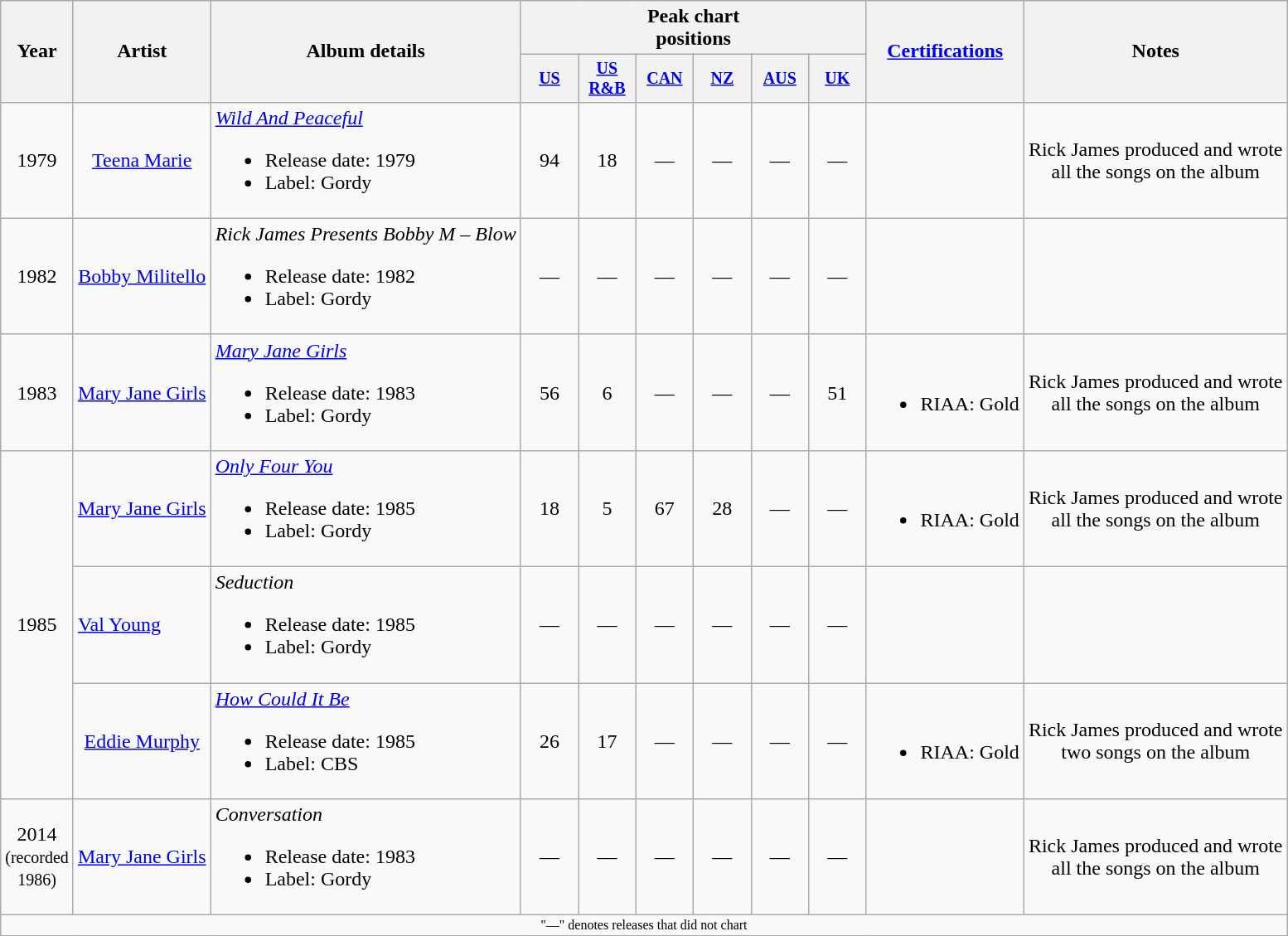<table class="wikitable" style="text-align:center;">
<tr>
<th rowspan="2">Year</th>
<th rowspan="2">Artist</th>
<th rowspan="2">Album details</th>
<th colspan="6">Peak chart<br>positions</th>
<th rowspan="2"><a href='#'>Certifications</a></th>
<th rowspan="2">Notes</th>
</tr>
<tr style="font-size:smaller;">
<th style="width:40px;"><a href='#'>US</a><br></th>
<th style="width:40px;"><a href='#'>US R&B</a><br></th>
<th style="width:40px;"><a href='#'>CAN</a><br></th>
<th style="width:40px;"><a href='#'>NZ</a><br></th>
<th style="width:40px;"><a href='#'>AUS</a><br></th>
<th style="width:40px;"><a href='#'>UK</a><br></th>
</tr>
<tr>
<td>1979</td>
<td><a href='#'>Teena Marie</a></td>
<td style="text-align:left;"><a href='#'><em>Wild And Peaceful</em></a><br><ul><li>Release date: 1979</li><li>Label: Gordy</li></ul></td>
<td>94</td>
<td>18</td>
<td>—</td>
<td>—</td>
<td>—</td>
<td>—</td>
<td></td>
<td>Rick James produced and wrote<br>all the songs on the album</td>
</tr>
<tr>
<td>1982</td>
<td><a href='#'>Bobby Militello</a></td>
<td style="text-align:left;"><em>Rick James Presents Bobby M – Blow</em><br><ul><li>Release date: 1982</li><li>Label: Gordy</li></ul></td>
<td>—</td>
<td>—</td>
<td>—</td>
<td>—</td>
<td>—</td>
<td>—</td>
<td></td>
<td></td>
</tr>
<tr>
<td>1983</td>
<td><a href='#'>Mary Jane Girls</a></td>
<td style="text-align:left;"><em><a href='#'>Mary Jane Girls</a></em><br><ul><li>Release date: 1983</li><li>Label: Gordy</li></ul></td>
<td>56</td>
<td>6</td>
<td>—</td>
<td>—</td>
<td>—</td>
<td>51</td>
<td><br><ul><li>RIAA: Gold</li></ul></td>
<td>Rick James produced and wrote<br>all the songs on the album</td>
</tr>
<tr>
<td rowspan="3">1985</td>
<td><a href='#'>Mary Jane Girls</a></td>
<td style="text-align:left;"><em><a href='#'>Only Four You</a></em><br><ul><li>Release date: 1985</li><li>Label: Gordy</li></ul></td>
<td>18</td>
<td>5</td>
<td>67</td>
<td>28</td>
<td>—</td>
<td>—</td>
<td><br><ul><li>RIAA: Gold</li></ul></td>
<td>Rick James produced and wrote<br>all the songs on the album</td>
</tr>
<tr>
<td style="text-align:left;"><a href='#'>Val Young</a></td>
<td style="text-align:left;"><em>Seduction</em><br><ul><li>Release date: 1985</li><li>Label: Gordy</li></ul></td>
<td>—</td>
<td>—</td>
<td>—</td>
<td>—</td>
<td>—</td>
<td>—</td>
<td></td>
<td></td>
</tr>
<tr>
<td><a href='#'>Eddie Murphy</a></td>
<td style="text-align:left;"><em><a href='#'>How Could It Be</a></em><br><ul><li>Release date: 1985</li><li>Label: CBS</li></ul></td>
<td>26</td>
<td>17</td>
<td>—</td>
<td>—</td>
<td>—</td>
<td>—</td>
<td><br><ul><li>RIAA: Gold</li></ul></td>
<td>Rick James produced and wrote<br>two songs on the album</td>
</tr>
<tr>
<td>2014<br><small>(recorded</small><br><small>1986)</small></td>
<td><a href='#'>Mary Jane Girls</a></td>
<td style="text-align:left;"><em>Conversation</em><br><ul><li>Release date: 1983</li><li>Label: Gordy</li></ul></td>
<td>—</td>
<td>—</td>
<td>—</td>
<td>—</td>
<td>—</td>
<td>—</td>
<td></td>
<td>Rick James produced and wrote<br>all the songs on the album</td>
</tr>
<tr>
<td colspan="14" style="font-size:8pt">"—" denotes releases that did not chart</td>
</tr>
</table>
